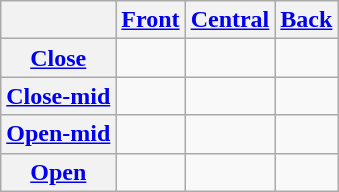<table class="wikitable" style="text-align: center;">
<tr>
<th></th>
<th><a href='#'>Front</a></th>
<th><a href='#'>Central</a></th>
<th><a href='#'>Back</a></th>
</tr>
<tr>
<th><a href='#'>Close</a></th>
<td></td>
<td></td>
<td></td>
</tr>
<tr>
<th><a href='#'>Close-mid</a></th>
<td></td>
<td></td>
<td></td>
</tr>
<tr>
<th><a href='#'>Open-mid</a></th>
<td></td>
<td></td>
<td></td>
</tr>
<tr>
<th><a href='#'>Open</a></th>
<td></td>
<td></td>
<td></td>
</tr>
</table>
